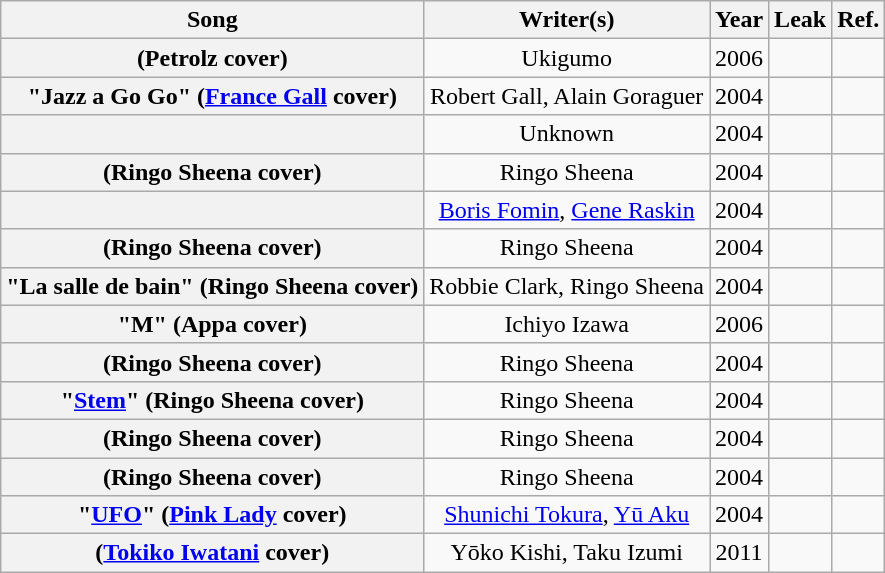<table class="wikitable sortable plainrowheaders" style="text-align:center;">
<tr>
<th scope="col">Song</th>
<th scope="col" class="unsortable">Writer(s)</th>
<th scope="col">Year</th>
<th scope="col">Leak</th>
<th scope="col" class="unsortable">Ref.</th>
</tr>
<tr>
<th scope=row> <span>(Petrolz cover)</span></th>
<td>Ukigumo</td>
<td>2006</td>
<td></td>
<td></td>
</tr>
<tr>
<th scope=row>"Jazz a Go Go" <span>(<a href='#'>France Gall</a> cover)</span></th>
<td>Robert Gall, Alain Goraguer</td>
<td>2004</td>
<td></td>
<td></td>
</tr>
<tr>
<th scope=row></th>
<td>Unknown</td>
<td>2004</td>
<td></td>
<td></td>
</tr>
<tr>
<th scope=row> <span>(Ringo Sheena cover)</span></th>
<td>Ringo Sheena</td>
<td>2004</td>
<td></td>
<td></td>
</tr>
<tr>
<th scope=row></th>
<td><a href='#'>Boris Fomin</a>, <a href='#'>Gene Raskin</a></td>
<td>2004</td>
<td></td>
<td></td>
</tr>
<tr>
<th scope=row> <span>(Ringo Sheena cover)</span></th>
<td>Ringo Sheena</td>
<td>2004</td>
<td></td>
<td></td>
</tr>
<tr>
<th scope=row>"La salle de bain" <span>(Ringo Sheena cover)</span></th>
<td>Robbie Clark, Ringo Sheena</td>
<td>2004</td>
<td></td>
<td></td>
</tr>
<tr>
<th scope=row>"M" <span>(Appa cover)</span></th>
<td>Ichiyo Izawa</td>
<td>2006</td>
<td></td>
<td></td>
</tr>
<tr>
<th scope=row> <span>(Ringo Sheena cover)</span></th>
<td>Ringo Sheena</td>
<td>2004</td>
<td></td>
<td></td>
</tr>
<tr>
<th scope=row>"<a href='#'>Stem</a>" <span>(Ringo Sheena cover)</span></th>
<td>Ringo Sheena</td>
<td>2004</td>
<td></td>
<td></td>
</tr>
<tr>
<th scope=row> <span>(Ringo Sheena cover)</span></th>
<td>Ringo Sheena</td>
<td>2004</td>
<td></td>
<td></td>
</tr>
<tr>
<th scope=row> <span>(Ringo Sheena cover)</span></th>
<td>Ringo Sheena</td>
<td>2004</td>
<td></td>
<td></td>
</tr>
<tr>
<th scope=row>"<a href='#'>UFO</a>" <span>(<a href='#'>Pink Lady</a> cover)</span></th>
<td><a href='#'>Shunichi Tokura</a>, <a href='#'>Yū Aku</a></td>
<td>2004</td>
<td></td>
<td></td>
</tr>
<tr>
<th scope=row>  <span>(<a href='#'>Tokiko Iwatani</a> cover)</span></th>
<td>Yōko Kishi, Taku Izumi</td>
<td>2011</td>
<td></td>
<td></td>
</tr>
</table>
